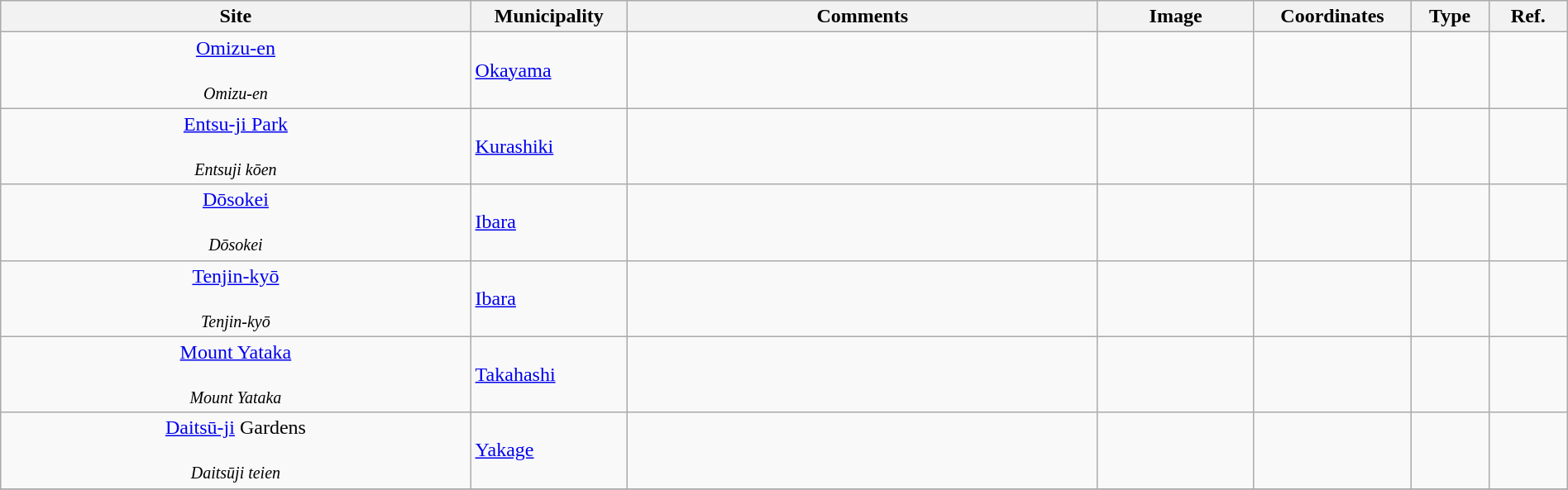<table class="wikitable sortable"  style="width:100%;">
<tr>
<th width="30%" align="left">Site</th>
<th width="10%" align="left">Municipality</th>
<th width="30%" align="left" class="unsortable">Comments</th>
<th width="10%" align="left"  class="unsortable">Image</th>
<th width="10%" align="left" class="unsortable">Coordinates</th>
<th width="5%" align="left">Type</th>
<th width="5%" align="left"  class="unsortable">Ref.</th>
</tr>
<tr>
<td align="center"><a href='#'>Omizu-en</a><br><br><small><em>Omizu-en</em></small></td>
<td><a href='#'>Okayama</a></td>
<td></td>
<td></td>
<td></td>
<td></td>
<td></td>
</tr>
<tr>
<td align="center"><a href='#'>Entsu-ji Park</a><br><br><small><em>Entsuji kōen</em></small></td>
<td><a href='#'>Kurashiki</a></td>
<td></td>
<td></td>
<td></td>
<td></td>
<td></td>
</tr>
<tr>
<td align="center"><a href='#'>Dōsokei</a><br><br><small><em>Dōsokei</em></small></td>
<td><a href='#'>Ibara</a></td>
<td></td>
<td></td>
<td></td>
<td></td>
<td></td>
</tr>
<tr>
<td align="center"><a href='#'>Tenjin-kyō</a><br><br><small><em>Tenjin-kyō</em></small></td>
<td><a href='#'>Ibara</a></td>
<td></td>
<td></td>
<td></td>
<td></td>
<td></td>
</tr>
<tr>
<td align="center"><a href='#'>Mount Yataka</a><br><br><small><em>Mount Yataka</em></small></td>
<td><a href='#'>Takahashi</a></td>
<td></td>
<td></td>
<td></td>
<td></td>
<td></td>
</tr>
<tr>
<td align="center"><a href='#'>Daitsū-ji</a> Gardens<br><br><small><em>Daitsūji teien</em></small></td>
<td><a href='#'>Yakage</a></td>
<td></td>
<td></td>
<td></td>
<td></td>
<td></td>
</tr>
<tr>
</tr>
</table>
